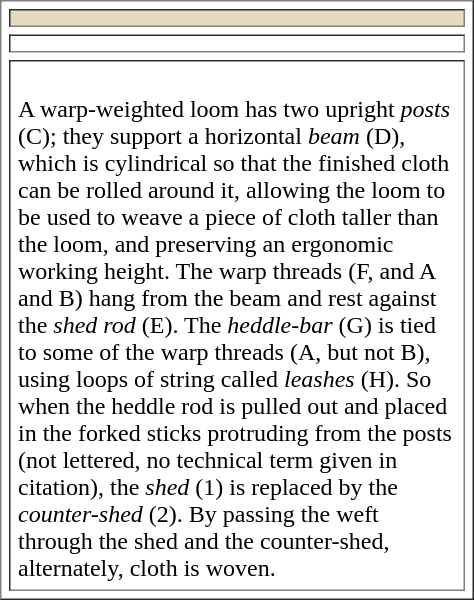<table width="25%" align="right" border="1" cellpadding="5" cellspacing="5">
<tr>
<td align="center" style="background:#e7dac1"></td>
</tr>
<tr>
<td align="right" valign="top"></td>
</tr>
<tr>
<td align="left" width=60%><br>A warp-weighted loom has two upright <em>posts</em> (C); they support a horizontal <em>beam</em> (D), which is cylindrical so that the finished cloth can be rolled around it, allowing the loom to be used to weave a piece of cloth taller than the loom, and preserving an ergonomic working height. The warp threads (F, and A and B) hang from the beam and rest against the <em>shed rod</em> (E). The <em>heddle-bar</em> (G) is tied to some of the warp threads (A, but not B), using loops of string called <em>leashes</em> (H). So when the heddle rod is pulled out and placed in the forked sticks protruding from the posts (not lettered, no technical term given in citation), the <em>shed</em> (1) is replaced by the <em>counter-shed</em> (2). By passing the weft through the shed and the counter-shed, alternately, cloth is woven.</td>
</tr>
</table>
